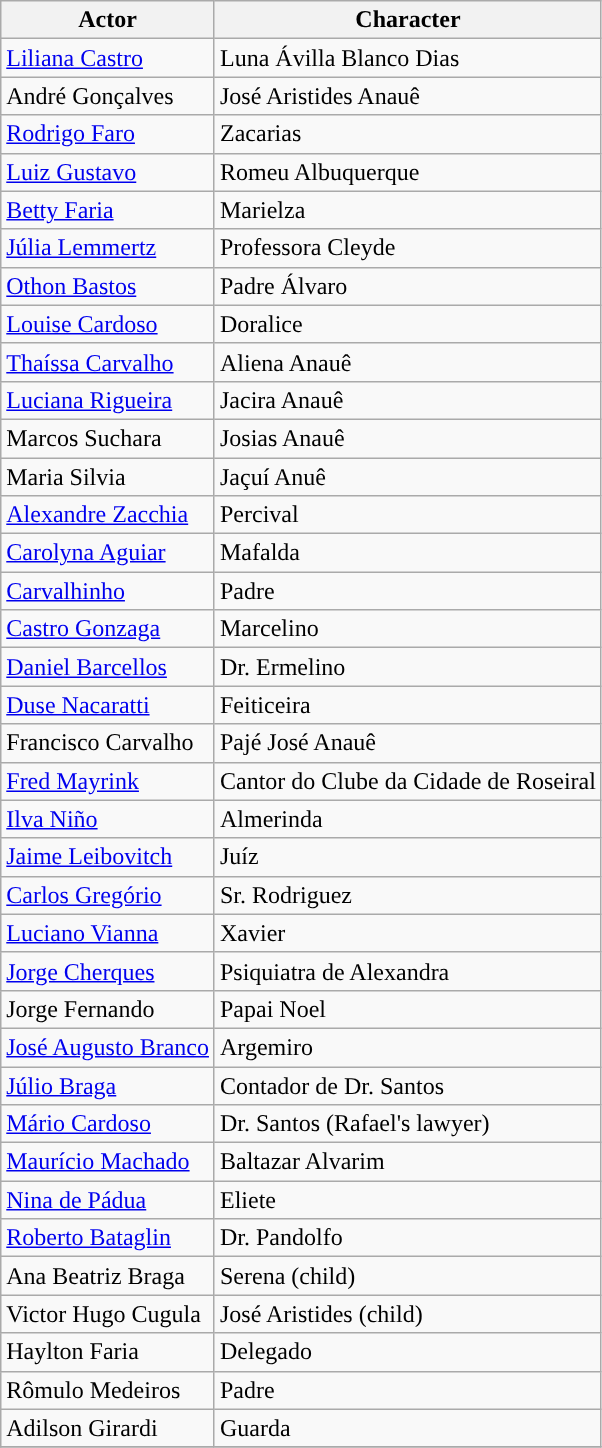<table class="wikitable">
<tr>
<th>Actor</th>
<th>Character</th>
</tr>
<tr>
<td><a href='#'>Liliana Castro</a></td>
<td>Luna Ávilla Blanco Dias</td>
</tr>
<tr>
<td>André Gonçalves</td>
<td>José Aristides Anauê</td>
</tr>
<tr>
<td><a href='#'>Rodrigo Faro</a></td>
<td>Zacarias</td>
</tr>
<tr>
<td><a href='#'>Luiz Gustavo</a></td>
<td>Romeu Albuquerque</td>
</tr>
<tr>
<td><a href='#'>Betty Faria</a></td>
<td>Marielza</td>
</tr>
<tr>
<td><a href='#'>Júlia Lemmertz</a></td>
<td>Professora Cleyde</td>
</tr>
<tr>
<td><a href='#'>Othon Bastos</a></td>
<td>Padre Álvaro</td>
</tr>
<tr>
<td><a href='#'>Louise Cardoso</a></td>
<td>Doralice</td>
</tr>
<tr>
<td><a href='#'>Thaíssa Carvalho</a></td>
<td>Aliena Anauê</td>
</tr>
<tr>
<td><a href='#'>Luciana Rigueira</a></td>
<td>Jacira Anauê</td>
</tr>
<tr>
<td>Marcos Suchara</td>
<td>Josias Anauê</td>
</tr>
<tr>
<td>Maria Silvia</td>
<td>Jaçuí Anuê</td>
</tr>
<tr>
<td><a href='#'>Alexandre Zacchia</a></td>
<td>Percival</td>
</tr>
<tr>
<td><a href='#'>Carolyna Aguiar</a></td>
<td>Mafalda</td>
</tr>
<tr>
<td><a href='#'>Carvalhinho</a></td>
<td>Padre</td>
</tr>
<tr>
<td><a href='#'>Castro Gonzaga</a></td>
<td>Marcelino</td>
</tr>
<tr>
<td><a href='#'>Daniel Barcellos</a></td>
<td>Dr. Ermelino</td>
</tr>
<tr>
<td><a href='#'>Duse Nacaratti</a></td>
<td>Feiticeira</td>
</tr>
<tr>
<td>Francisco Carvalho</td>
<td>Pajé José Anauê</td>
</tr>
<tr>
<td><a href='#'>Fred Mayrink</a></td>
<td>Cantor do Clube da Cidade de Roseiral</td>
</tr>
<tr>
<td><a href='#'>Ilva Niño</a></td>
<td>Almerinda</td>
</tr>
<tr>
<td><a href='#'>Jaime Leibovitch</a></td>
<td>Juíz</td>
</tr>
<tr>
<td><a href='#'>Carlos Gregório</a></td>
<td>Sr. Rodriguez</td>
</tr>
<tr>
<td><a href='#'>Luciano Vianna</a></td>
<td>Xavier</td>
</tr>
<tr>
<td><a href='#'>Jorge Cherques</a></td>
<td>Psiquiatra de Alexandra</td>
</tr>
<tr>
<td>Jorge Fernando</td>
<td>Papai Noel</td>
</tr>
<tr>
<td><a href='#'>José Augusto Branco</a></td>
<td>Argemiro</td>
</tr>
<tr>
<td><a href='#'>Júlio Braga</a></td>
<td>Contador de Dr. Santos</td>
</tr>
<tr>
<td><a href='#'>Mário Cardoso</a></td>
<td>Dr. Santos (Rafael's lawyer)</td>
</tr>
<tr>
<td><a href='#'>Maurício Machado</a></td>
<td>Baltazar Alvarim</td>
</tr>
<tr>
<td><a href='#'>Nina de Pádua</a></td>
<td>Eliete</td>
</tr>
<tr>
<td><a href='#'>Roberto Bataglin</a></td>
<td>Dr. Pandolfo</td>
</tr>
<tr>
<td>Ana Beatriz Braga</td>
<td>Serena (child)</td>
</tr>
<tr>
<td>Victor Hugo Cugula</td>
<td>José Aristides (child)</td>
</tr>
<tr>
<td>Haylton Faria</td>
<td>Delegado</td>
</tr>
<tr>
<td>Rômulo Medeiros</td>
<td>Padre</td>
</tr>
<tr>
<td>Adilson Girardi</td>
<td>Guarda</td>
</tr>
<tr>
</tr>
</table>
